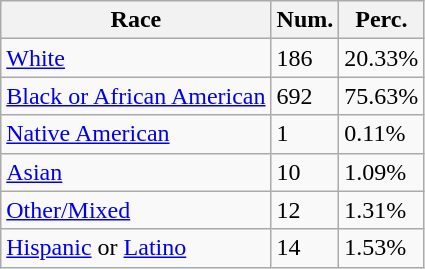<table class="wikitable">
<tr>
<th>Race</th>
<th>Num.</th>
<th>Perc.</th>
</tr>
<tr>
<td><a href='#'>White</a></td>
<td>186</td>
<td>20.33%</td>
</tr>
<tr>
<td><a href='#'>Black or African American</a></td>
<td>692</td>
<td>75.63%</td>
</tr>
<tr>
<td><a href='#'>Native American</a></td>
<td>1</td>
<td>0.11%</td>
</tr>
<tr>
<td><a href='#'>Asian</a></td>
<td>10</td>
<td>1.09%</td>
</tr>
<tr>
<td><a href='#'>Other/Mixed</a></td>
<td>12</td>
<td>1.31%</td>
</tr>
<tr>
<td><a href='#'>Hispanic</a> or <a href='#'>Latino</a></td>
<td>14</td>
<td>1.53%</td>
</tr>
</table>
